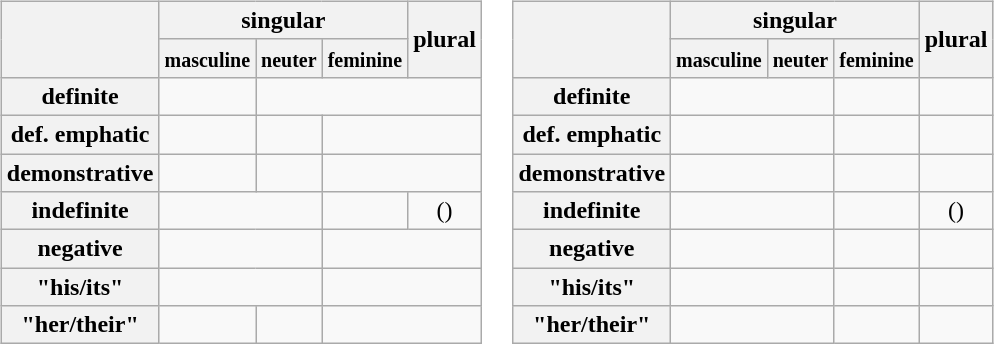<table>
<tr>
<td><br><table class="wikitable">
<tr>
<th rowspan="2"></th>
<th colspan="3" align="center">singular</th>
<th rowspan="2">plural</th>
</tr>
<tr>
<th><small>masculine</small></th>
<th><small>neuter</small></th>
<th><small>feminine</small></th>
</tr>
<tr>
<th>definite</th>
<td align="center"></td>
<td colspan="3" align="center"></td>
</tr>
<tr>
<th>def. emphatic</th>
<td align="center"></td>
<td align="center"></td>
<td colspan="2" align="center"></td>
</tr>
<tr>
<th>demonstrative</th>
<td align="center"></td>
<td align="center"></td>
<td colspan="2" align="center"></td>
</tr>
<tr>
<th>indefinite</th>
<td colspan="2" align="center"></td>
<td align="center"></td>
<td align="center">()</td>
</tr>
<tr>
<th>negative</th>
<td colspan="2" align="center"></td>
<td colspan="2" align="center"></td>
</tr>
<tr>
<th>"his/its"</th>
<td colspan="2" align="center"></td>
<td colspan="2" align="center"></td>
</tr>
<tr>
<th>"her/their"</th>
<td align="center"></td>
<td align="center"></td>
<td colspan="2" align="center"></td>
</tr>
</table>
</td>
<td><br><table class="wikitable">
<tr>
<th rowspan="2"></th>
<th colspan="3" align="center">singular</th>
<th rowspan="2">plural</th>
</tr>
<tr>
<th><small>masculine</small></th>
<th><small>neuter</small></th>
<th><small>feminine</small></th>
</tr>
<tr>
<th>definite</th>
<td colspan="2" align="center"></td>
<td align="center"></td>
<td align="center"></td>
</tr>
<tr>
<th>def. emphatic</th>
<td colspan="2" align="center"></td>
<td align="center"></td>
<td align="center"></td>
</tr>
<tr>
<th>demonstrative</th>
<td colspan="2" align="center"></td>
<td align="center"></td>
<td align="center"></td>
</tr>
<tr>
<th>indefinite</th>
<td colspan="2" align="center"></td>
<td align="center"></td>
<td align="center">()</td>
</tr>
<tr>
<th>negative</th>
<td colspan="2" align="center"></td>
<td align="center"></td>
<td align="center"></td>
</tr>
<tr>
<th>"his/its"</th>
<td colspan="2" align="center"></td>
<td align="center"></td>
<td align="center"></td>
</tr>
<tr>
<th>"her/their"</th>
<td colspan="2" align="center"></td>
<td align="center"></td>
<td align="center"></td>
</tr>
</table>
</td>
</tr>
</table>
